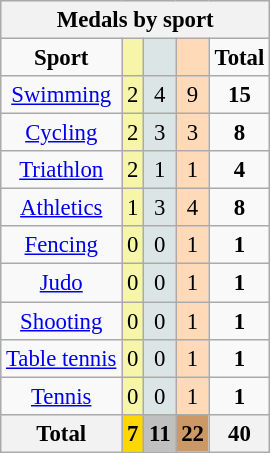<table class="wikitable" style="font-size:95%">
<tr style="background:#efefef;">
<th colspan=5>Medals by sport</th>
</tr>
<tr style="text-align:center;">
<td><strong>Sport</strong></td>
<td bgcolor=#f7f6a8></td>
<td bgcolor=#dce5e5></td>
<td bgcolor=#ffdab9></td>
<td><strong>Total</strong></td>
</tr>
<tr style="text-align:center;">
<td><a href='#'>Swimming</a></td>
<td style="background:#F7F6A8;">2</td>
<td style="background:#DCE5E5;">4</td>
<td style="background:#FFDAB9;">9</td>
<td><strong>15</strong></td>
</tr>
<tr style="text-align:center;">
<td><a href='#'>Cycling</a></td>
<td style="background:#F7F6A8;">2</td>
<td style="background:#DCE5E5;">3</td>
<td style="background:#FFDAB9;">3</td>
<td><strong>8</strong></td>
</tr>
<tr style="text-align:center;">
<td><a href='#'>Triathlon</a></td>
<td style="background:#F7F6A8;">2</td>
<td style="background:#DCE5E5;">1</td>
<td style="background:#FFDAB9;">1</td>
<td><strong>4</strong></td>
</tr>
<tr style="text-align:center;">
<td><a href='#'>Athletics</a></td>
<td style="background:#F7F6A8;">1</td>
<td style="background:#DCE5E5;">3</td>
<td style="background:#FFDAB9;">4</td>
<td><strong>8</strong></td>
</tr>
<tr style="text-align:center;">
<td><a href='#'>Fencing</a></td>
<td style="background:#F7F6A8;">0</td>
<td style="background:#DCE5E5;">0</td>
<td style="background:#FFDAB9;">1</td>
<td><strong>1</strong></td>
</tr>
<tr style="text-align:center;">
<td><a href='#'>Judo</a></td>
<td style="background:#F7F6A8;">0</td>
<td style="background:#DCE5E5;">0</td>
<td style="background:#FFDAB9;">1</td>
<td><strong>1</strong></td>
</tr>
<tr style="text-align:center;">
<td><a href='#'>Shooting</a></td>
<td style="background:#F7F6A8;">0</td>
<td style="background:#DCE5E5;">0</td>
<td style="background:#FFDAB9;">1</td>
<td><strong>1</strong></td>
</tr>
<tr style="text-align:center;">
<td><a href='#'>Table tennis</a></td>
<td style="background:#F7F6A8;">0</td>
<td style="background:#DCE5E5;">0</td>
<td style="background:#FFDAB9;">1</td>
<td><strong>1</strong></td>
</tr>
<tr style="text-align:center;">
<td><a href='#'>Tennis</a></td>
<td style="background:#F7F6A8;">0</td>
<td style="background:#DCE5E5;">0</td>
<td style="background:#FFDAB9;">1</td>
<td><strong>1</strong></td>
</tr>
<tr>
<th>Total</th>
<th style="background:gold;">7</th>
<th style="background:silver;">11</th>
<th style="background:#c96;">22</th>
<th>40</th>
</tr>
</table>
